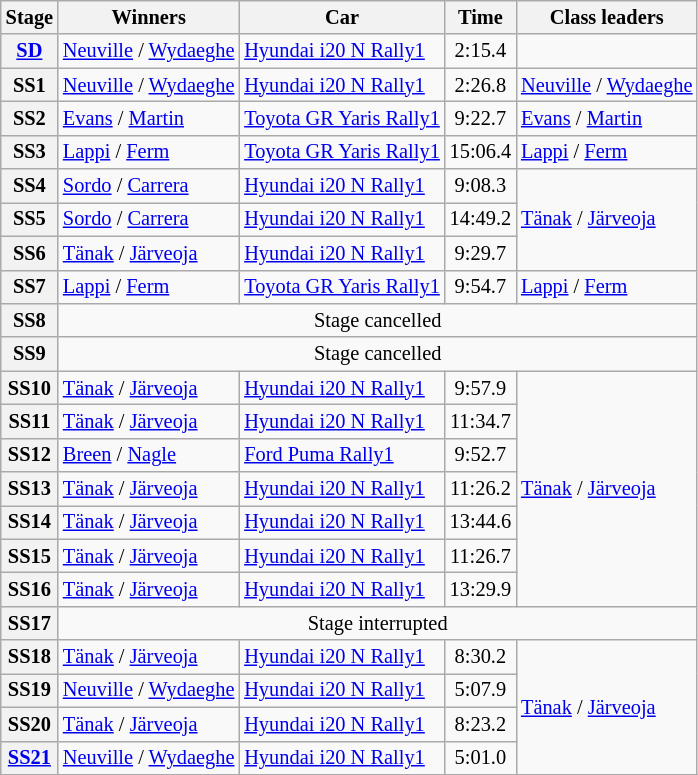<table class="wikitable" style="font-size:85%">
<tr>
<th>Stage</th>
<th>Winners</th>
<th>Car</th>
<th>Time</th>
<th>Class leaders</th>
</tr>
<tr>
<th><a href='#'>SD</a></th>
<td><a href='#'>Neuville</a> / <a href='#'>Wydaeghe</a></td>
<td><a href='#'>Hyundai i20 N Rally1</a></td>
<td align="center">2:15.4</td>
<td></td>
</tr>
<tr>
<th>SS1</th>
<td><a href='#'>Neuville</a> / <a href='#'>Wydaeghe</a></td>
<td><a href='#'>Hyundai i20 N Rally1</a></td>
<td align="center">2:26.8</td>
<td><a href='#'>Neuville</a> / <a href='#'>Wydaeghe</a></td>
</tr>
<tr>
<th>SS2</th>
<td><a href='#'>Evans</a> / <a href='#'>Martin</a></td>
<td><a href='#'>Toyota GR Yaris Rally1</a></td>
<td align="center">9:22.7</td>
<td><a href='#'>Evans</a> / <a href='#'>Martin</a></td>
</tr>
<tr>
<th>SS3</th>
<td><a href='#'>Lappi</a> / <a href='#'>Ferm</a></td>
<td><a href='#'>Toyota GR Yaris Rally1</a></td>
<td align="center">15:06.4</td>
<td><a href='#'>Lappi</a> / <a href='#'>Ferm</a></td>
</tr>
<tr>
<th>SS4</th>
<td><a href='#'>Sordo</a> / <a href='#'>Carrera</a></td>
<td><a href='#'>Hyundai i20 N Rally1</a></td>
<td align="center">9:08.3</td>
<td rowspan="3"><a href='#'>Tänak</a> / <a href='#'>Järveoja</a></td>
</tr>
<tr>
<th>SS5</th>
<td><a href='#'>Sordo</a> / <a href='#'>Carrera</a></td>
<td><a href='#'>Hyundai i20 N Rally1</a></td>
<td align="center">14:49.2</td>
</tr>
<tr>
<th>SS6</th>
<td><a href='#'>Tänak</a> / <a href='#'>Järveoja</a></td>
<td><a href='#'>Hyundai i20 N Rally1</a></td>
<td align="center">9:29.7</td>
</tr>
<tr>
<th>SS7</th>
<td><a href='#'>Lappi</a> / <a href='#'>Ferm</a></td>
<td><a href='#'>Toyota GR Yaris Rally1</a></td>
<td align="center">9:54.7</td>
<td><a href='#'>Lappi</a> / <a href='#'>Ferm</a></td>
</tr>
<tr>
<th>SS8</th>
<td colspan="4" align="center">Stage cancelled</td>
</tr>
<tr>
<th>SS9</th>
<td colspan="4" align="center">Stage cancelled</td>
</tr>
<tr>
<th>SS10</th>
<td><a href='#'>Tänak</a> / <a href='#'>Järveoja</a></td>
<td><a href='#'>Hyundai i20 N Rally1</a></td>
<td align="center">9:57.9</td>
<td rowspan="7"><a href='#'>Tänak</a> / <a href='#'>Järveoja</a></td>
</tr>
<tr>
<th>SS11</th>
<td><a href='#'>Tänak</a> / <a href='#'>Järveoja</a></td>
<td><a href='#'>Hyundai i20 N Rally1</a></td>
<td align="center">11:34.7</td>
</tr>
<tr>
<th>SS12</th>
<td><a href='#'>Breen</a> / <a href='#'>Nagle</a></td>
<td><a href='#'>Ford Puma Rally1</a></td>
<td align="center">9:52.7</td>
</tr>
<tr>
<th>SS13</th>
<td><a href='#'>Tänak</a> / <a href='#'>Järveoja</a></td>
<td><a href='#'>Hyundai i20 N Rally1</a></td>
<td align="center">11:26.2</td>
</tr>
<tr>
<th>SS14</th>
<td><a href='#'>Tänak</a> / <a href='#'>Järveoja</a></td>
<td><a href='#'>Hyundai i20 N Rally1</a></td>
<td align="center">13:44.6</td>
</tr>
<tr>
<th>SS15</th>
<td><a href='#'>Tänak</a> / <a href='#'>Järveoja</a></td>
<td><a href='#'>Hyundai i20 N Rally1</a></td>
<td align="center">11:26.7</td>
</tr>
<tr>
<th>SS16</th>
<td><a href='#'>Tänak</a> / <a href='#'>Järveoja</a></td>
<td><a href='#'>Hyundai i20 N Rally1</a></td>
<td align="center">13:29.9</td>
</tr>
<tr>
<th>SS17</th>
<td colspan="4" align="center">Stage interrupted</td>
</tr>
<tr>
<th>SS18</th>
<td><a href='#'>Tänak</a> / <a href='#'>Järveoja</a></td>
<td><a href='#'>Hyundai i20 N Rally1</a></td>
<td align="center">8:30.2</td>
<td rowspan="4"><a href='#'>Tänak</a> / <a href='#'>Järveoja</a></td>
</tr>
<tr>
<th>SS19</th>
<td><a href='#'>Neuville</a> / <a href='#'>Wydaeghe</a></td>
<td><a href='#'>Hyundai i20 N Rally1</a></td>
<td align="center">5:07.9</td>
</tr>
<tr>
<th>SS20</th>
<td><a href='#'>Tänak</a> / <a href='#'>Järveoja</a></td>
<td><a href='#'>Hyundai i20 N Rally1</a></td>
<td align="center">8:23.2</td>
</tr>
<tr>
<th><a href='#'>SS21</a></th>
<td><a href='#'>Neuville</a> / <a href='#'>Wydaeghe</a></td>
<td><a href='#'>Hyundai i20 N Rally1</a></td>
<td align="center">5:01.0</td>
</tr>
<tr>
</tr>
</table>
